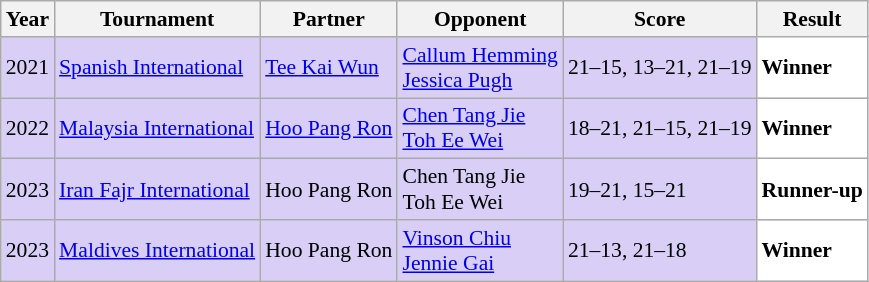<table class="sortable wikitable" style="font-size: 90%;">
<tr>
<th>Year</th>
<th>Tournament</th>
<th>Partner</th>
<th>Opponent</th>
<th>Score</th>
<th>Result</th>
</tr>
<tr style="background:#D8CEF6">
<td align="center">2021</td>
<td align="left"><a href='#'>Spanish International</a></td>
<td align="left"> <a href='#'>Tee Kai Wun</a></td>
<td align="left"> <a href='#'>Callum Hemming</a><br> <a href='#'>Jessica Pugh</a></td>
<td align="left">21–15, 13–21, 21–19</td>
<td style="text-align:left; background:white"> <strong>Winner</strong></td>
</tr>
<tr style="background:#D8CEF6">
<td align="center">2022</td>
<td align="left"><a href='#'>Malaysia International</a></td>
<td align="left"> <a href='#'>Hoo Pang Ron</a></td>
<td align="left"> <a href='#'>Chen Tang Jie</a><br> <a href='#'>Toh Ee Wei</a></td>
<td align="left">18–21, 21–15, 21–19</td>
<td style="text-align:left; background:white"> <strong>Winner</strong></td>
</tr>
<tr style="background:#D8CEF6">
<td align="center">2023</td>
<td align="left"><a href='#'>Iran Fajr International</a></td>
<td align="left"> Hoo Pang Ron</td>
<td align="left"> Chen Tang Jie<br> Toh Ee Wei</td>
<td align="left">19–21, 15–21</td>
<td style="text-align:left; background:white"> <strong>Runner-up</strong></td>
</tr>
<tr style="background:#D8CEF6">
<td align="center">2023</td>
<td align="left"><a href='#'>Maldives International</a></td>
<td align="left"> Hoo Pang Ron</td>
<td align="left"> <a href='#'>Vinson Chiu</a><br> <a href='#'>Jennie Gai</a></td>
<td align="left">21–13, 21–18</td>
<td style="text-align:left; background:white"> <strong>Winner</strong></td>
</tr>
</table>
